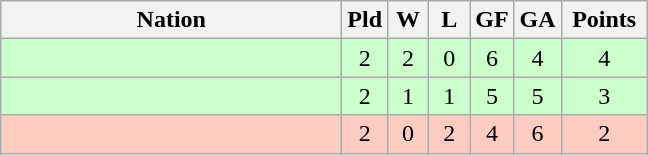<table class=wikitable style="text-align:center">
<tr>
<th width=220>Nation</th>
<th width=20>Pld</th>
<th width=20>W</th>
<th width=20>L</th>
<th width=20>GF</th>
<th width=20>GA</th>
<th width=50>Points</th>
</tr>
<tr bgcolor="#ccffcc">
<td align=left></td>
<td>2</td>
<td>2</td>
<td>0</td>
<td>6</td>
<td>4</td>
<td>4</td>
</tr>
<tr bgcolor="#ccffcc">
<td align=left></td>
<td>2</td>
<td>1</td>
<td>1</td>
<td>5</td>
<td>5</td>
<td>3</td>
</tr>
<tr bgcolor="#fcccc">
<td align=left></td>
<td>2</td>
<td>0</td>
<td>2</td>
<td>4</td>
<td>6</td>
<td>2</td>
</tr>
</table>
